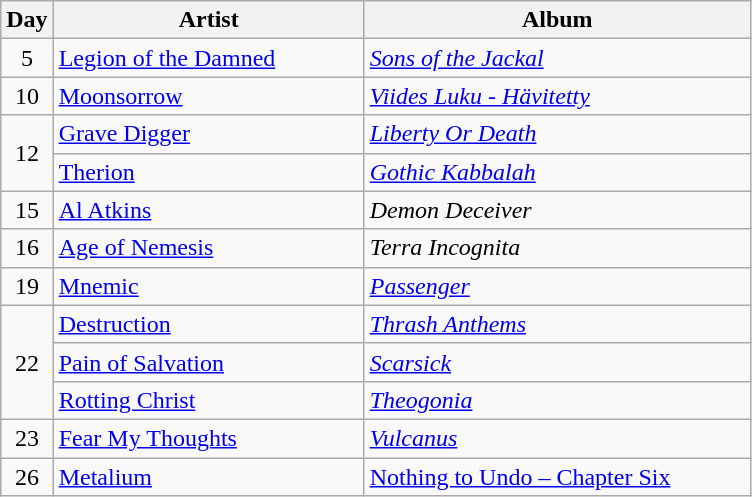<table class="wikitable" border="1">
<tr>
<th>Day</th>
<th width="200">Artist</th>
<th width="250">Album</th>
</tr>
<tr>
<td align="center">5</td>
<td><a href='#'>Legion of the Damned</a></td>
<td><em><a href='#'>Sons of the Jackal</a></em></td>
</tr>
<tr>
<td align="center">10</td>
<td><a href='#'>Moonsorrow</a></td>
<td><em><a href='#'>Viides Luku - Hävitetty</a></em></td>
</tr>
<tr>
<td align="center" rowspan="2">12</td>
<td><a href='#'>Grave Digger</a></td>
<td><em><a href='#'>Liberty Or Death</a></em></td>
</tr>
<tr>
<td><a href='#'>Therion</a></td>
<td><em><a href='#'>Gothic Kabbalah</a></em></td>
</tr>
<tr>
<td align="center">15</td>
<td><a href='#'>Al Atkins</a></td>
<td><em>Demon Deceiver</em></td>
</tr>
<tr>
<td align="center">16</td>
<td><a href='#'>Age of Nemesis</a></td>
<td><em>Terra Incognita</em></td>
</tr>
<tr>
<td align="center">19</td>
<td><a href='#'>Mnemic</a></td>
<td><em><a href='#'>Passenger</a></em></td>
</tr>
<tr>
<td align="center" rowspan="3">22</td>
<td><a href='#'>Destruction</a></td>
<td><em><a href='#'>Thrash Anthems</a></em></td>
</tr>
<tr>
<td><a href='#'>Pain of Salvation</a></td>
<td><em><a href='#'>Scarsick</a></em></td>
</tr>
<tr>
<td><a href='#'>Rotting Christ</a></td>
<td><em><a href='#'>Theogonia</a></em></td>
</tr>
<tr>
<td align="center">23</td>
<td><a href='#'>Fear My Thoughts</a></td>
<td><em><a href='#'>Vulcanus</a></em></td>
</tr>
<tr>
<td align="center">26</td>
<td><a href='#'>Metalium</a></td>
<td><a href='#'>Nothing to Undo – Chapter Six</a></td>
</tr>
</table>
